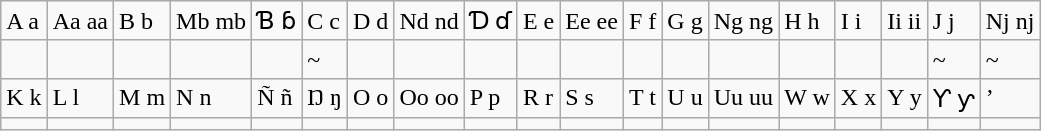<table class="wikitable">
<tr>
<td>A a</td>
<td>Aa aa</td>
<td>B b</td>
<td>Mb mb</td>
<td>Ɓ ɓ</td>
<td>C c</td>
<td>D d</td>
<td>Nd nd</td>
<td>Ɗ ɗ</td>
<td>E e</td>
<td>Ee ee</td>
<td>F f</td>
<td>G g</td>
<td>Ng ng</td>
<td>H h</td>
<td>I i</td>
<td>Ii ii</td>
<td>J j</td>
<td>Nj nj</td>
</tr>
<tr>
<td></td>
<td></td>
<td></td>
<td></td>
<td></td>
<td>‍~‍</td>
<td></td>
<td></td>
<td></td>
<td></td>
<td></td>
<td></td>
<td></td>
<td></td>
<td></td>
<td></td>
<td></td>
<td>~‍</td>
<td>~</td>
</tr>
<tr>
<td>K k</td>
<td>L l</td>
<td>M m</td>
<td>N n</td>
<td>Ñ ñ</td>
<td>Ŋ ŋ</td>
<td>O o</td>
<td>Oo oo</td>
<td>P p</td>
<td>R r</td>
<td>S s</td>
<td>T t</td>
<td>U u</td>
<td>Uu uu</td>
<td>W w</td>
<td>X x</td>
<td>Y y</td>
<td>Ƴ ƴ</td>
<td>’</td>
</tr>
<tr>
<td></td>
<td></td>
<td></td>
<td></td>
<td></td>
<td></td>
<td></td>
<td></td>
<td></td>
<td></td>
<td></td>
<td></td>
<td></td>
<td></td>
<td></td>
<td></td>
<td></td>
<td></td>
<td></td>
</tr>
</table>
